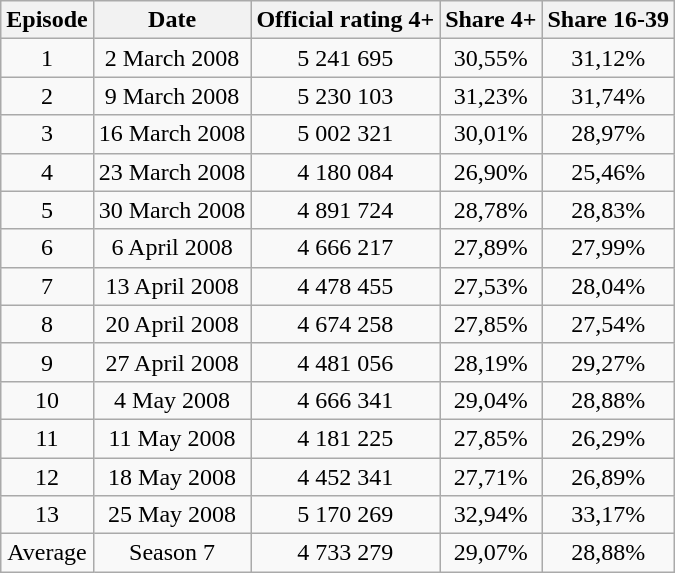<table class="wikitable" style="font-size:100%; text-align:center">
<tr>
<th>Episode</th>
<th>Date</th>
<th>Official rating 4+</th>
<th>Share 4+</th>
<th>Share 16-39</th>
</tr>
<tr>
<td>1</td>
<td>2 March 2008</td>
<td>5 241 695</td>
<td>30,55%</td>
<td>31,12%</td>
</tr>
<tr>
<td>2</td>
<td>9 March 2008</td>
<td>5 230 103</td>
<td>31,23%</td>
<td>31,74%</td>
</tr>
<tr>
<td>3</td>
<td>16 March 2008</td>
<td>5 002 321</td>
<td>30,01%</td>
<td>28,97%</td>
</tr>
<tr>
<td>4</td>
<td>23 March 2008</td>
<td>4 180 084</td>
<td>26,90%</td>
<td>25,46%</td>
</tr>
<tr>
<td>5</td>
<td>30 March 2008</td>
<td>4 891 724</td>
<td>28,78%</td>
<td>28,83%</td>
</tr>
<tr>
<td>6</td>
<td>6 April 2008</td>
<td>4 666 217</td>
<td>27,89%</td>
<td>27,99%</td>
</tr>
<tr>
<td>7</td>
<td>13 April 2008</td>
<td>4 478 455</td>
<td>27,53%</td>
<td>28,04%</td>
</tr>
<tr>
<td>8</td>
<td>20 April 2008</td>
<td>4 674 258</td>
<td>27,85%</td>
<td>27,54%</td>
</tr>
<tr>
<td>9</td>
<td>27 April 2008</td>
<td>4 481 056</td>
<td>28,19%</td>
<td>29,27%</td>
</tr>
<tr>
<td>10</td>
<td>4 May 2008</td>
<td>4 666 341</td>
<td>29,04%</td>
<td>28,88%</td>
</tr>
<tr>
<td>11</td>
<td>11 May 2008</td>
<td>4 181 225</td>
<td>27,85%</td>
<td>26,29%</td>
</tr>
<tr>
<td>12</td>
<td>18 May 2008</td>
<td>4 452 341</td>
<td>27,71%</td>
<td>26,89%</td>
</tr>
<tr>
<td>13</td>
<td>25 May 2008</td>
<td>5 170 269</td>
<td>32,94%</td>
<td>33,17%</td>
</tr>
<tr>
<td>Average</td>
<td>Season 7</td>
<td>4 733 279</td>
<td>29,07%</td>
<td>28,88%</td>
</tr>
</table>
